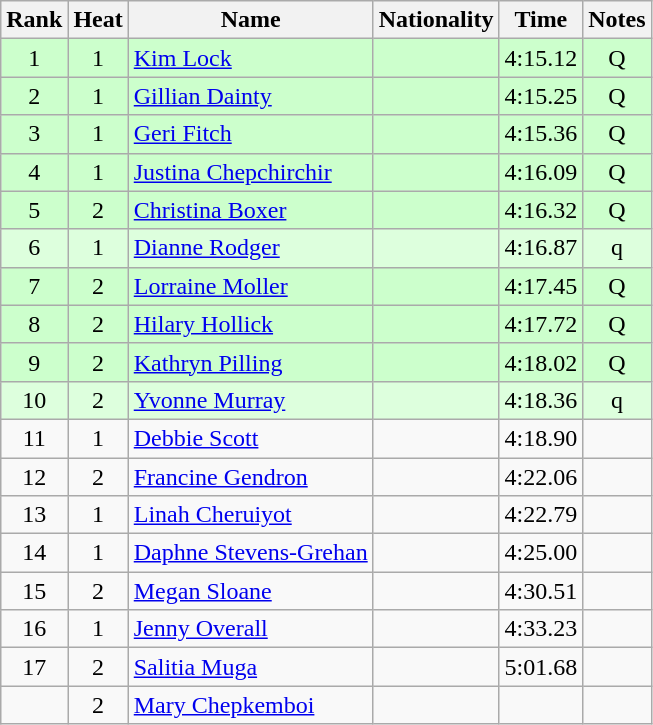<table class="wikitable sortable" style="text-align:center">
<tr>
<th>Rank</th>
<th>Heat</th>
<th>Name</th>
<th>Nationality</th>
<th>Time</th>
<th>Notes</th>
</tr>
<tr bgcolor=ccffcc>
<td>1</td>
<td>1</td>
<td align=left><a href='#'>Kim Lock</a></td>
<td align=left></td>
<td>4:15.12</td>
<td>Q</td>
</tr>
<tr bgcolor=ccffcc>
<td>2</td>
<td>1</td>
<td align=left><a href='#'>Gillian Dainty</a></td>
<td align=left></td>
<td>4:15.25</td>
<td>Q</td>
</tr>
<tr bgcolor=ccffcc>
<td>3</td>
<td>1</td>
<td align=left><a href='#'>Geri Fitch</a></td>
<td align=left></td>
<td>4:15.36</td>
<td>Q</td>
</tr>
<tr bgcolor=ccffcc>
<td>4</td>
<td>1</td>
<td align=left><a href='#'>Justina Chepchirchir</a></td>
<td align=left></td>
<td>4:16.09</td>
<td>Q</td>
</tr>
<tr bgcolor=ccffcc>
<td>5</td>
<td>2</td>
<td align=left><a href='#'>Christina Boxer</a></td>
<td align=left></td>
<td>4:16.32</td>
<td>Q</td>
</tr>
<tr bgcolor=ddffdd>
<td>6</td>
<td>1</td>
<td align=left><a href='#'>Dianne Rodger</a></td>
<td align=left></td>
<td>4:16.87</td>
<td>q</td>
</tr>
<tr bgcolor=ccffcc>
<td>7</td>
<td>2</td>
<td align=left><a href='#'>Lorraine Moller</a></td>
<td align=left></td>
<td>4:17.45</td>
<td>Q</td>
</tr>
<tr bgcolor=ccffcc>
<td>8</td>
<td>2</td>
<td align=left><a href='#'>Hilary Hollick</a></td>
<td align=left></td>
<td>4:17.72</td>
<td>Q</td>
</tr>
<tr bgcolor=ccffcc>
<td>9</td>
<td>2</td>
<td align=left><a href='#'>Kathryn Pilling</a></td>
<td align=left></td>
<td>4:18.02</td>
<td>Q</td>
</tr>
<tr bgcolor=ddffdd>
<td>10</td>
<td>2</td>
<td align=left><a href='#'>Yvonne Murray</a></td>
<td align=left></td>
<td>4:18.36</td>
<td>q</td>
</tr>
<tr>
<td>11</td>
<td>1</td>
<td align=left><a href='#'>Debbie Scott</a></td>
<td align=left></td>
<td>4:18.90</td>
<td></td>
</tr>
<tr>
<td>12</td>
<td>2</td>
<td align=left><a href='#'>Francine Gendron</a></td>
<td align=left></td>
<td>4:22.06</td>
<td></td>
</tr>
<tr>
<td>13</td>
<td>1</td>
<td align=left><a href='#'>Linah Cheruiyot</a></td>
<td align=left></td>
<td>4:22.79</td>
<td></td>
</tr>
<tr>
<td>14</td>
<td>1</td>
<td align=left><a href='#'>Daphne Stevens-Grehan</a></td>
<td align=left></td>
<td>4:25.00</td>
<td></td>
</tr>
<tr>
<td>15</td>
<td>2</td>
<td align=left><a href='#'>Megan Sloane</a></td>
<td align=left></td>
<td>4:30.51</td>
<td></td>
</tr>
<tr>
<td>16</td>
<td>1</td>
<td align=left><a href='#'>Jenny Overall</a></td>
<td align=left></td>
<td>4:33.23</td>
<td></td>
</tr>
<tr>
<td>17</td>
<td>2</td>
<td align=left><a href='#'>Salitia Muga</a></td>
<td align=left></td>
<td>5:01.68</td>
<td></td>
</tr>
<tr>
<td></td>
<td>2</td>
<td align=left><a href='#'>Mary Chepkemboi</a></td>
<td align=left></td>
<td></td>
<td></td>
</tr>
</table>
